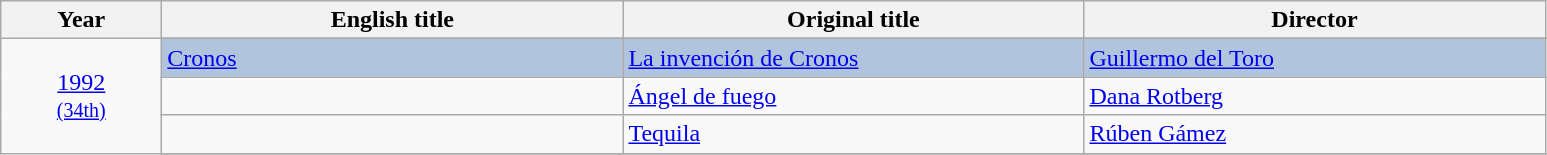<table class="wikitable">
<tr>
<th width="100"><strong>Year</strong></th>
<th width="300"><strong>English title</strong></th>
<th width="300"><strong>Original title</strong></th>
<th width="300"><strong>Director</strong></th>
</tr>
<tr>
<td rowspan="6" style="text-align:center;"><a href='#'>1992</a><br><small><a href='#'>(34th)</a></small></td>
</tr>
<tr style="background:#B0C4DE;">
<td><a href='#'>Cronos</a></td>
<td><a href='#'>La invención de Cronos</a></td>
<td><a href='#'>Guillermo del Toro</a></td>
</tr>
<tr>
<td></td>
<td><a href='#'>Ángel de fuego</a></td>
<td><a href='#'>Dana Rotberg</a></td>
</tr>
<tr>
<td></td>
<td><a href='#'>Tequila</a></td>
<td><a href='#'>Rúben Gámez</a></td>
</tr>
<tr>
</tr>
</table>
